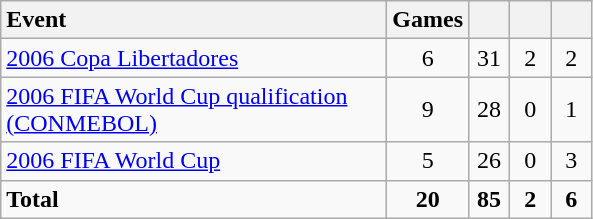<table class="wikitable">
<tr>
<th style="width:250px; text-align:left;">Event</th>
<th width=20>Games</th>
<th width=20></th>
<th width=20></th>
<th width=20></th>
</tr>
<tr style="text-align:center;">
<td align="left"><a href='#'>2006 Copa Libertadores</a></td>
<td>6</td>
<td>31</td>
<td>2</td>
<td>2</td>
</tr>
<tr style="text-align:center;">
<td align="left"><a href='#'>2006 FIFA World Cup qualification (CONMEBOL)</a></td>
<td>9</td>
<td>28</td>
<td>0</td>
<td>1</td>
</tr>
<tr style="text-align:center;">
<td align="left"><a href='#'>2006 FIFA World Cup</a></td>
<td>5</td>
<td>26</td>
<td>0</td>
<td>3</td>
</tr>
<tr style="text-align:center;">
<td align="left"><strong>Total</strong></td>
<td><strong>20</strong></td>
<td><strong>85</strong></td>
<td><strong>2</strong></td>
<td><strong>6</strong></td>
</tr>
</table>
